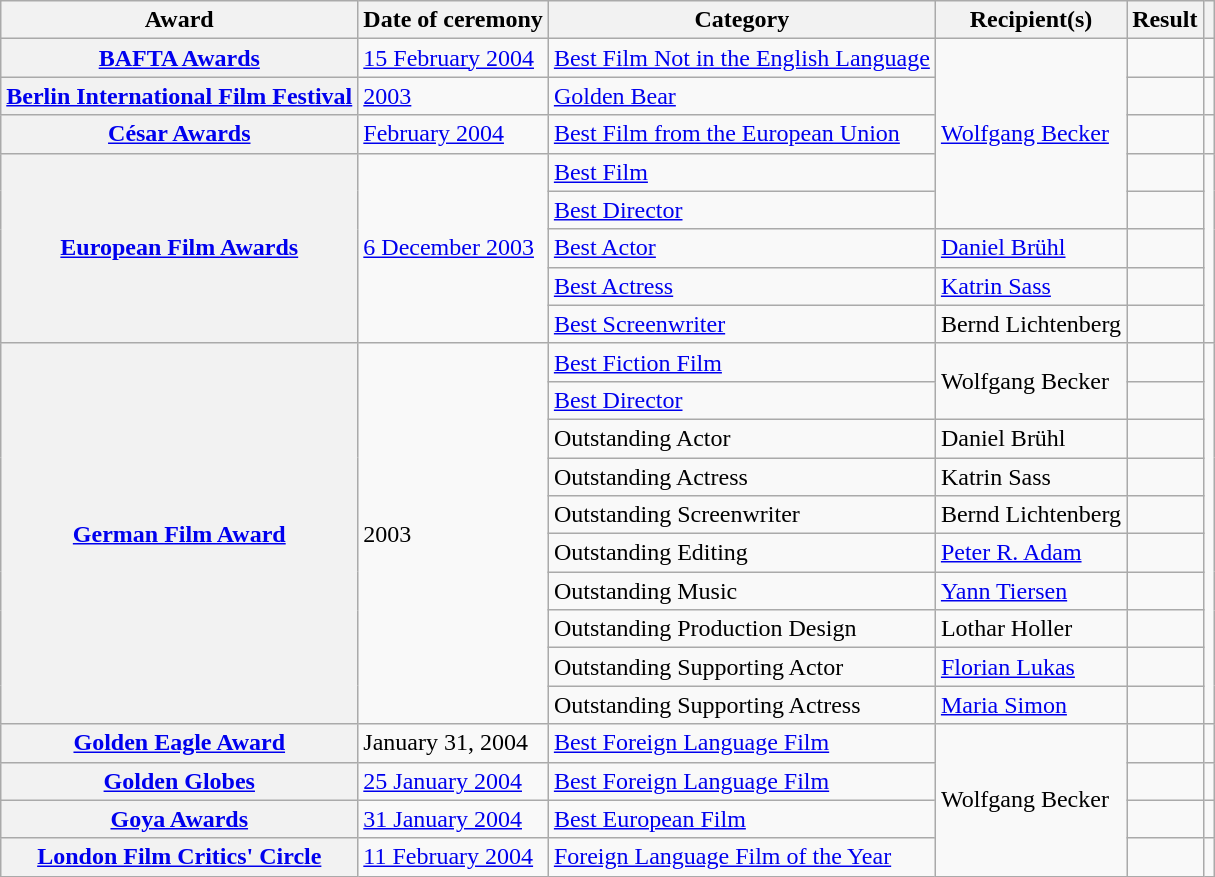<table class="wikitable plainrowheaders sortable">
<tr>
<th scope="col">Award</th>
<th scope="col">Date of ceremony</th>
<th scope="col">Category</th>
<th scope="col">Recipient(s)</th>
<th scope="col">Result</th>
<th scope="col" class="unsortable"></th>
</tr>
<tr>
<th scope="row"><a href='#'>BAFTA Awards</a></th>
<td><a href='#'>15 February 2004</a></td>
<td><a href='#'>Best Film Not in the English Language</a></td>
<td rowspan="5"><a href='#'>Wolfgang Becker</a></td>
<td></td>
<td></td>
</tr>
<tr>
<th scope="row"><a href='#'>Berlin International Film Festival</a></th>
<td><a href='#'>2003</a></td>
<td><a href='#'>Golden Bear</a></td>
<td></td>
</tr>
<tr>
<th scope="row"><a href='#'>César Awards</a></th>
<td><a href='#'>February 2004</a></td>
<td><a href='#'>Best Film from the European Union</a></td>
<td></td>
<td></td>
</tr>
<tr>
<th scope="row" rowspan=5><a href='#'>European Film Awards</a></th>
<td rowspan="5"><a href='#'>6 December 2003</a></td>
<td><a href='#'>Best Film</a></td>
<td></td>
<td rowspan="5"></td>
</tr>
<tr>
<td><a href='#'>Best Director</a></td>
<td></td>
</tr>
<tr>
<td><a href='#'>Best Actor</a></td>
<td><a href='#'>Daniel Brühl</a></td>
<td></td>
</tr>
<tr>
<td><a href='#'>Best Actress</a></td>
<td><a href='#'>Katrin Sass</a></td>
<td></td>
</tr>
<tr>
<td><a href='#'>Best Screenwriter</a></td>
<td>Bernd Lichtenberg</td>
<td></td>
</tr>
<tr>
<th scope="row" rowspan=10><a href='#'>German Film Award</a></th>
<td rowspan="10">2003</td>
<td><a href='#'>Best Fiction Film</a></td>
<td rowspan="2">Wolfgang Becker</td>
<td></td>
<td rowspan="10"></td>
</tr>
<tr>
<td><a href='#'>Best Director</a></td>
<td></td>
</tr>
<tr>
<td>Outstanding Actor</td>
<td>Daniel Brühl</td>
<td></td>
</tr>
<tr>
<td>Outstanding Actress</td>
<td>Katrin Sass</td>
<td></td>
</tr>
<tr>
<td>Outstanding Screenwriter</td>
<td>Bernd Lichtenberg</td>
<td></td>
</tr>
<tr>
<td>Outstanding Editing</td>
<td><a href='#'>Peter R. Adam</a></td>
<td></td>
</tr>
<tr>
<td>Outstanding Music</td>
<td><a href='#'>Yann Tiersen</a></td>
<td></td>
</tr>
<tr>
<td>Outstanding Production Design</td>
<td>Lothar Holler</td>
<td></td>
</tr>
<tr>
<td>Outstanding Supporting Actor</td>
<td><a href='#'>Florian Lukas</a></td>
<td></td>
</tr>
<tr>
<td>Outstanding Supporting Actress</td>
<td><a href='#'>Maria Simon</a></td>
<td></td>
</tr>
<tr>
<th scope="row"><a href='#'>Golden Eagle Award</a></th>
<td>January 31, 2004</td>
<td><a href='#'>Best Foreign Language Film</a></td>
<td rowspan="4">Wolfgang Becker</td>
<td></td>
<td></td>
</tr>
<tr>
<th scope="row"><a href='#'>Golden Globes</a></th>
<td><a href='#'>25 January 2004</a></td>
<td><a href='#'>Best Foreign Language Film</a></td>
<td></td>
<td></td>
</tr>
<tr>
<th scope="row"><a href='#'>Goya Awards</a></th>
<td><a href='#'>31 January 2004</a></td>
<td><a href='#'>Best European Film</a></td>
<td></td>
<td></td>
</tr>
<tr>
<th scope="row"><a href='#'>London Film Critics' Circle</a></th>
<td><a href='#'>11 February 2004</a></td>
<td><a href='#'>Foreign Language Film of the Year</a></td>
<td></td>
<td></td>
</tr>
</table>
